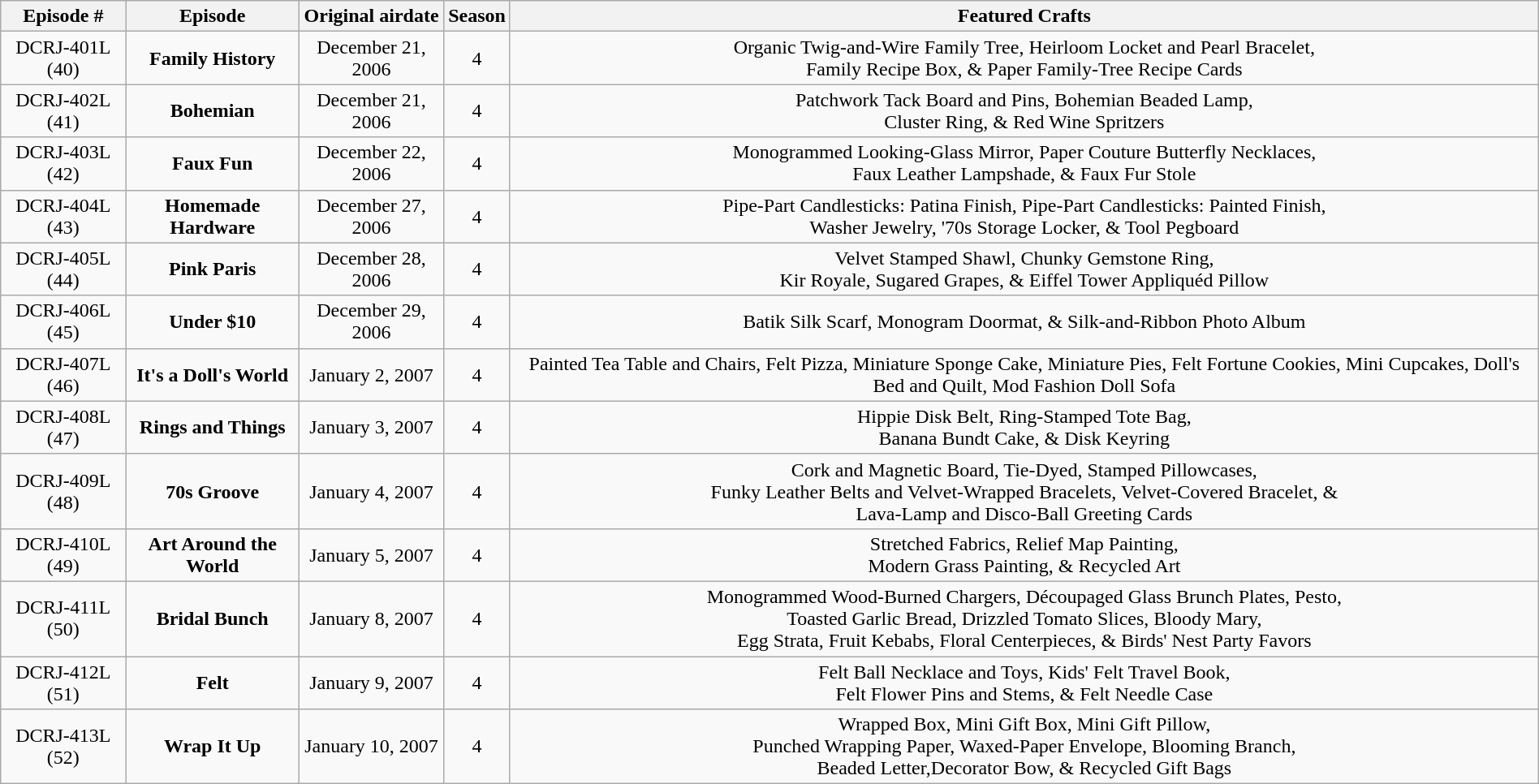<table class="wikitable" style="margin:1em auto; text-align:center;">
<tr>
<th>Episode #</th>
<th>Episode</th>
<th>Original airdate</th>
<th>Season</th>
<th>Featured Crafts</th>
</tr>
<tr>
<td>DCRJ-401L (40)</td>
<td><strong>Family History</strong></td>
<td>December 21, 2006</td>
<td>4</td>
<td>Organic Twig-and-Wire Family Tree, Heirloom Locket and Pearl Bracelet,<br>Family Recipe Box, & Paper Family-Tree Recipe Cards</td>
</tr>
<tr>
<td>DCRJ-402L (41)</td>
<td><strong>Bohemian</strong></td>
<td>December 21, 2006</td>
<td>4</td>
<td>Patchwork Tack Board and Pins, Bohemian Beaded Lamp,<br>Cluster Ring, & Red Wine Spritzers</td>
</tr>
<tr>
<td>DCRJ-403L (42)</td>
<td><strong>Faux Fun</strong></td>
<td>December 22, 2006</td>
<td>4</td>
<td>Monogrammed Looking-Glass Mirror, Paper Couture Butterfly Necklaces,<br>Faux Leather Lampshade, & Faux Fur Stole</td>
</tr>
<tr>
<td>DCRJ-404L (43)</td>
<td><strong>Homemade Hardware</strong></td>
<td>December 27, 2006</td>
<td>4</td>
<td>Pipe-Part Candlesticks: Patina Finish, Pipe-Part Candlesticks: Painted Finish,<br>Washer Jewelry, '70s Storage Locker, & Tool Pegboard</td>
</tr>
<tr>
<td>DCRJ-405L (44)</td>
<td><strong>Pink Paris</strong></td>
<td>December 28, 2006</td>
<td>4</td>
<td>Velvet Stamped Shawl, Chunky Gemstone Ring,<br>Kir Royale, Sugared Grapes, & Eiffel Tower Appliquéd Pillow</td>
</tr>
<tr>
<td>DCRJ-406L (45)</td>
<td><strong>Under $10</strong></td>
<td>December 29, 2006</td>
<td>4</td>
<td>Batik Silk Scarf, Monogram Doormat, & Silk-and-Ribbon Photo Album</td>
</tr>
<tr>
<td>DCRJ-407L (46)</td>
<td><strong>It's a Doll's World</strong></td>
<td>January 2, 2007</td>
<td>4</td>
<td>Painted Tea Table and Chairs, Felt Pizza, Miniature Sponge Cake, Miniature Pies, Felt Fortune Cookies, Mini Cupcakes, Doll's Bed and Quilt, Mod Fashion Doll Sofa</td>
</tr>
<tr>
<td>DCRJ-408L (47)</td>
<td><strong>Rings and Things</strong></td>
<td>January 3, 2007</td>
<td>4</td>
<td>Hippie Disk Belt, Ring-Stamped Tote Bag,<br>Banana Bundt Cake, & Disk Keyring</td>
</tr>
<tr>
<td>DCRJ-409L (48)</td>
<td><strong>70s Groove</strong></td>
<td>January 4, 2007</td>
<td>4</td>
<td>Cork and Magnetic Board, Tie-Dyed, Stamped Pillowcases,<br>Funky Leather Belts and Velvet-Wrapped Bracelets, Velvet-Covered Bracelet, &<br>Lava-Lamp and Disco-Ball Greeting Cards</td>
</tr>
<tr>
<td>DCRJ-410L (49)</td>
<td><strong>Art Around the World</strong></td>
<td>January 5, 2007</td>
<td>4</td>
<td>Stretched Fabrics, Relief Map Painting,<br>Modern Grass Painting, & Recycled Art</td>
</tr>
<tr>
<td>DCRJ-411L (50)</td>
<td><strong>Bridal Bunch</strong></td>
<td>January 8, 2007</td>
<td>4</td>
<td>Monogrammed Wood-Burned Chargers, Découpaged Glass Brunch Plates, Pesto,<br>Toasted Garlic Bread, Drizzled Tomato Slices, Bloody Mary,<br>Egg Strata, Fruit Kebabs, Floral Centerpieces, & Birds' Nest Party Favors</td>
</tr>
<tr>
<td>DCRJ-412L (51)</td>
<td><strong>Felt</strong></td>
<td>January 9, 2007</td>
<td>4</td>
<td>Felt Ball Necklace and Toys, Kids' Felt Travel Book,<br>Felt Flower Pins and Stems, & Felt Needle Case</td>
</tr>
<tr>
<td>DCRJ-413L (52)</td>
<td><strong>Wrap It Up</strong></td>
<td>January 10, 2007</td>
<td>4</td>
<td>Wrapped Box, Mini Gift Box, Mini Gift Pillow,<br>Punched Wrapping Paper, Waxed-Paper Envelope, Blooming Branch,<br>Beaded Letter,Decorator Bow, & Recycled Gift Bags</td>
</tr>
</table>
